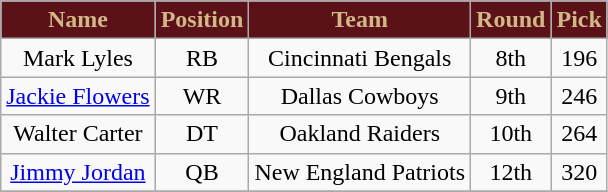<table class="wikitable" style="text-align: center;">
<tr>
<th style="background:#5a1118; color:#d3b787;">Name</th>
<th style="background:#5a1118; color:#d3b787;">Position</th>
<th style="background:#5a1118; color:#d3b787;">Team</th>
<th style="background:#5a1118; color:#d3b787;">Round</th>
<th style="background:#5a1118; color:#d3b787;">Pick</th>
</tr>
<tr>
<td>Mark Lyles</td>
<td>RB</td>
<td>Cincinnati Bengals</td>
<td>8th</td>
<td>196</td>
</tr>
<tr>
<td><a href='#'>Jackie Flowers</a></td>
<td>WR</td>
<td>Dallas Cowboys</td>
<td>9th</td>
<td>246</td>
</tr>
<tr>
<td>Walter Carter</td>
<td>DT</td>
<td>Oakland Raiders</td>
<td>10th</td>
<td>264</td>
</tr>
<tr>
<td><a href='#'>Jimmy Jordan</a></td>
<td>QB</td>
<td>New England Patriots</td>
<td>12th</td>
<td>320</td>
</tr>
<tr>
</tr>
</table>
